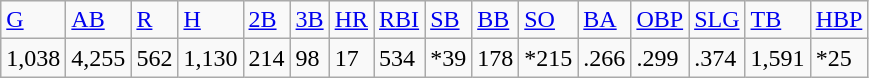<table class="wikitable">
<tr>
<td><a href='#'>G</a></td>
<td><a href='#'>AB</a></td>
<td><a href='#'>R</a></td>
<td><a href='#'>H</a></td>
<td><a href='#'>2B</a></td>
<td><a href='#'>3B</a></td>
<td><a href='#'>HR</a></td>
<td><a href='#'>RBI</a></td>
<td><a href='#'>SB</a></td>
<td><a href='#'>BB</a></td>
<td><a href='#'>SO</a></td>
<td><a href='#'>BA</a></td>
<td><a href='#'>OBP</a></td>
<td><a href='#'>SLG</a></td>
<td><a href='#'>TB</a></td>
<td><a href='#'>HBP</a></td>
</tr>
<tr>
<td>1,038</td>
<td>4,255</td>
<td>562</td>
<td>1,130</td>
<td>214</td>
<td>98</td>
<td>17</td>
<td>534</td>
<td>*39</td>
<td>178</td>
<td>*215</td>
<td>.266</td>
<td>.299</td>
<td>.374</td>
<td>1,591</td>
<td>*25</td>
</tr>
</table>
